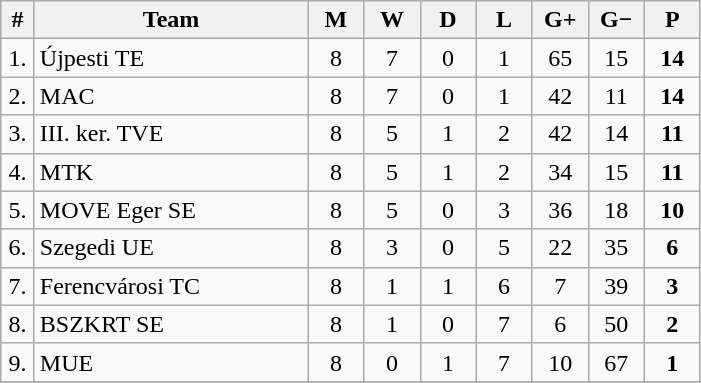<table class="wikitable" style="text-align: center;">
<tr>
<th width="15">#</th>
<th width="175">Team</th>
<th width="30">M</th>
<th width="30">W</th>
<th width="30">D</th>
<th width="30">L</th>
<th width="30">G+</th>
<th width="30">G−</th>
<th width="30">P</th>
</tr>
<tr>
<td>1.</td>
<td align="left">Újpesti TE</td>
<td>8</td>
<td>7</td>
<td>0</td>
<td>1</td>
<td>65</td>
<td>15</td>
<td><strong>14</strong></td>
</tr>
<tr>
<td>2.</td>
<td align="left">MAC</td>
<td>8</td>
<td>7</td>
<td>0</td>
<td>1</td>
<td>42</td>
<td>11</td>
<td><strong>14</strong></td>
</tr>
<tr>
<td>3.</td>
<td align="left">III. ker. TVE</td>
<td>8</td>
<td>5</td>
<td>1</td>
<td>2</td>
<td>42</td>
<td>14</td>
<td><strong>11</strong></td>
</tr>
<tr>
<td>4.</td>
<td align="left">MTK</td>
<td>8</td>
<td>5</td>
<td>1</td>
<td>2</td>
<td>34</td>
<td>15</td>
<td><strong>11</strong></td>
</tr>
<tr>
<td>5.</td>
<td align="left">MOVE Eger SE</td>
<td>8</td>
<td>5</td>
<td>0</td>
<td>3</td>
<td>36</td>
<td>18</td>
<td><strong>10</strong></td>
</tr>
<tr>
<td>6.</td>
<td align="left">Szegedi UE</td>
<td>8</td>
<td>3</td>
<td>0</td>
<td>5</td>
<td>22</td>
<td>35</td>
<td><strong>6</strong></td>
</tr>
<tr>
<td>7.</td>
<td align="left">Ferencvárosi TC</td>
<td>8</td>
<td>1</td>
<td>1</td>
<td>6</td>
<td>7</td>
<td>39</td>
<td><strong>3</strong></td>
</tr>
<tr>
<td>8.</td>
<td align="left">BSZKRT SE</td>
<td>8</td>
<td>1</td>
<td>0</td>
<td>7</td>
<td>6</td>
<td>50</td>
<td><strong>2</strong></td>
</tr>
<tr>
<td>9.</td>
<td align="left">MUE</td>
<td>8</td>
<td>0</td>
<td>1</td>
<td>7</td>
<td>10</td>
<td>67</td>
<td><strong>1</strong></td>
</tr>
<tr>
</tr>
</table>
